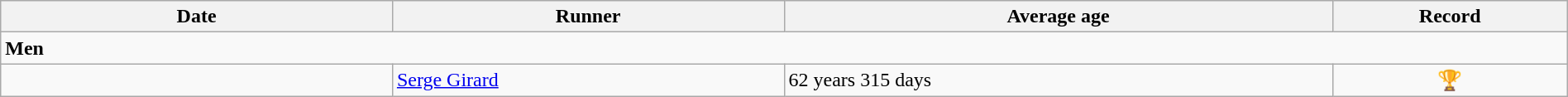<table class="wikitable sortable" style=width:100%>
<tr>
<th width="25%">Date</th>
<th width="25%">Runner</th>
<th width="35%">Average age</th>
<th width="15%">Record</th>
</tr>
<tr>
<td colspan="4"><strong>Men</strong></td>
</tr>
<tr>
<td></td>
<td><a href='#'>Serge Girard</a></td>
<td>62 years 315 days</td>
<td align="center"><strong>🏆</strong></td>
</tr>
</table>
